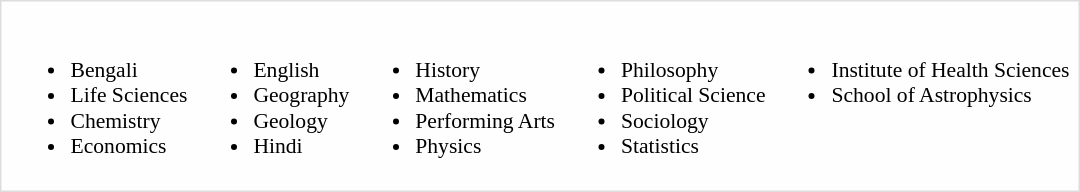<table style="border:1px solid #ddd; background:#fefefe; padding:3px; margin:0; margin:auto;">
<tr style="vertical-align:top; font-size:90%;">
<td><br><ul><li>Bengali</li><li>Life Sciences</li><li>Chemistry</li><li>Economics</li></ul></td>
<td><br><ul><li>English</li><li>Geography</li><li>Geology</li><li>Hindi</li></ul></td>
<td><br><ul><li>History</li><li>Mathematics</li><li>Performing Arts</li><li>Physics</li></ul></td>
<td><br><ul><li>Philosophy</li><li>Political Science</li><li>Sociology</li><li>Statistics</li></ul></td>
<td><br><ul><li>Institute of Health Sciences</li><li>School of Astrophysics</li></ul></td>
</tr>
</table>
